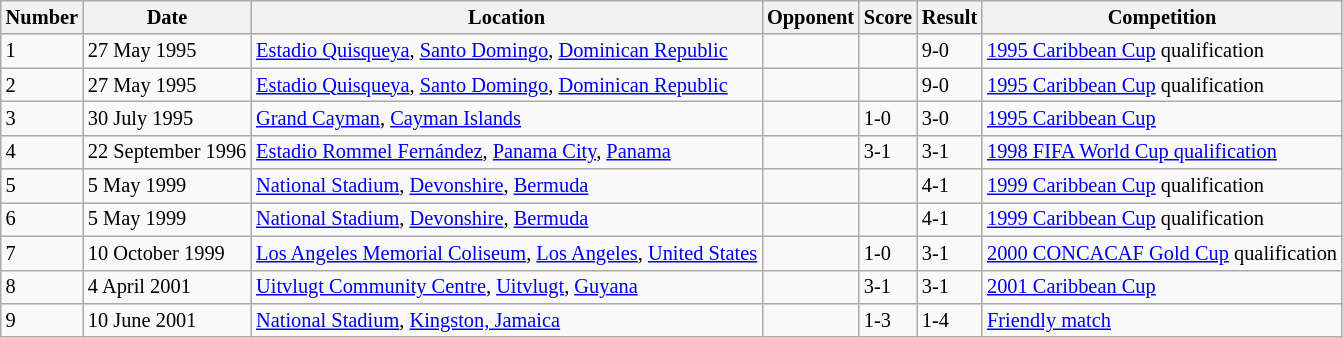<table class="wikitable" style="font-size:85%;">
<tr>
<th>Number</th>
<th>Date</th>
<th>Location</th>
<th>Opponent</th>
<th>Score</th>
<th>Result</th>
<th>Competition</th>
</tr>
<tr>
<td>1</td>
<td>27 May 1995</td>
<td><a href='#'>Estadio Quisqueya</a>, <a href='#'>Santo Domingo</a>, <a href='#'>Dominican Republic</a></td>
<td></td>
<td></td>
<td>9-0</td>
<td><a href='#'>1995 Caribbean Cup</a> qualification</td>
</tr>
<tr>
<td>2</td>
<td>27 May 1995</td>
<td><a href='#'>Estadio Quisqueya</a>, <a href='#'>Santo Domingo</a>, <a href='#'>Dominican Republic</a></td>
<td></td>
<td></td>
<td>9-0</td>
<td><a href='#'>1995 Caribbean Cup</a> qualification</td>
</tr>
<tr>
<td>3</td>
<td>30 July 1995</td>
<td><a href='#'>Grand Cayman</a>, <a href='#'>Cayman Islands</a></td>
<td></td>
<td>1-0</td>
<td>3-0</td>
<td><a href='#'>1995 Caribbean Cup</a></td>
</tr>
<tr>
<td>4</td>
<td>22 September 1996</td>
<td><a href='#'>Estadio Rommel Fernández</a>, <a href='#'>Panama City</a>, <a href='#'>Panama</a></td>
<td></td>
<td>3-1</td>
<td>3-1</td>
<td><a href='#'>1998 FIFA World Cup qualification</a></td>
</tr>
<tr>
<td>5</td>
<td>5 May 1999</td>
<td><a href='#'>National Stadium</a>, <a href='#'>Devonshire</a>, <a href='#'>Bermuda</a></td>
<td></td>
<td></td>
<td>4-1</td>
<td><a href='#'>1999 Caribbean Cup</a> qualification</td>
</tr>
<tr>
<td>6</td>
<td>5 May 1999</td>
<td><a href='#'>National Stadium</a>, <a href='#'>Devonshire</a>, <a href='#'>Bermuda</a></td>
<td></td>
<td></td>
<td>4-1</td>
<td><a href='#'>1999 Caribbean Cup</a> qualification</td>
</tr>
<tr>
<td>7</td>
<td>10 October 1999</td>
<td><a href='#'>Los Angeles Memorial Coliseum</a>, <a href='#'>Los Angeles</a>, <a href='#'>United States</a></td>
<td></td>
<td>1-0</td>
<td>3-1</td>
<td><a href='#'>2000 CONCACAF Gold Cup</a> qualification</td>
</tr>
<tr>
<td>8</td>
<td>4 April 2001</td>
<td><a href='#'>Uitvlugt Community Centre</a>, <a href='#'>Uitvlugt</a>, <a href='#'>Guyana</a></td>
<td></td>
<td>3-1</td>
<td>3-1</td>
<td><a href='#'>2001 Caribbean Cup</a></td>
</tr>
<tr>
<td>9</td>
<td>10 June 2001</td>
<td><a href='#'>National Stadium</a>, <a href='#'>Kingston, Jamaica</a></td>
<td></td>
<td>1-3</td>
<td>1-4</td>
<td><a href='#'>Friendly match</a></td>
</tr>
</table>
